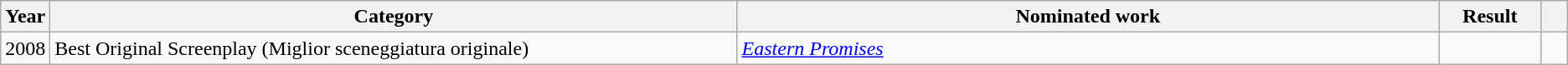<table class="wikitable sortable">
<tr>
<th scope="col" style="width:1em;">Year</th>
<th scope="col" style="width:39em;">Category</th>
<th scope="col" style="width:40em;">Nominated work</th>
<th scope="col" style="width:5em;">Result</th>
<th scope="col" style="width:1em;"class="unsortable"></th>
</tr>
<tr>
<td>2008</td>
<td>Best Original Screenplay (Miglior sceneggiatura originale)</td>
<td><em><a href='#'>Eastern Promises</a></em></td>
<td></td>
<td></td>
</tr>
</table>
